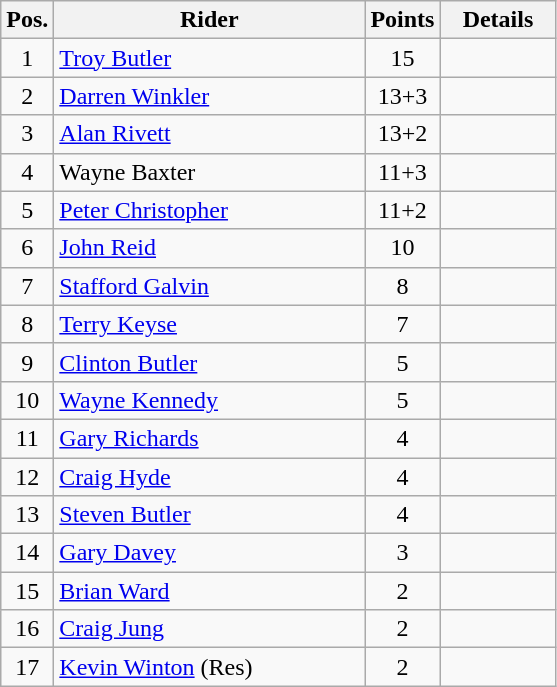<table class=wikitable>
<tr>
<th width=25px>Pos.</th>
<th width=200px>Rider</th>
<th width=40px>Points</th>
<th width=70px>Details</th>
</tr>
<tr align=center >
<td>1</td>
<td align=left><a href='#'>Troy Butler</a></td>
<td>15</td>
<td></td>
</tr>
<tr align=center >
<td>2</td>
<td align=left><a href='#'>Darren Winkler</a></td>
<td>13+3</td>
<td></td>
</tr>
<tr align=center>
<td>3</td>
<td align=left><a href='#'>Alan Rivett</a></td>
<td>13+2</td>
<td></td>
</tr>
<tr align=center>
<td>4</td>
<td align=left>Wayne Baxter</td>
<td>11+3</td>
<td></td>
</tr>
<tr align=center>
<td>5</td>
<td align=left><a href='#'>Peter Christopher</a></td>
<td>11+2</td>
<td></td>
</tr>
<tr align=center>
<td>6</td>
<td align=left><a href='#'>John Reid</a></td>
<td>10</td>
<td></td>
</tr>
<tr align=center>
<td>7</td>
<td align=left><a href='#'>Stafford Galvin</a></td>
<td>8</td>
<td></td>
</tr>
<tr align=center>
<td>8</td>
<td align=left><a href='#'>Terry Keyse</a></td>
<td>7</td>
<td></td>
</tr>
<tr align=center>
<td>9</td>
<td align=left><a href='#'>Clinton Butler</a></td>
<td>5</td>
<td></td>
</tr>
<tr align=center>
<td>10</td>
<td align=left><a href='#'>Wayne Kennedy</a></td>
<td>5</td>
<td></td>
</tr>
<tr align=center>
<td>11</td>
<td align=left><a href='#'>Gary Richards</a></td>
<td>4</td>
<td></td>
</tr>
<tr align=center>
<td>12</td>
<td align=left><a href='#'>Craig Hyde</a></td>
<td>4</td>
<td></td>
</tr>
<tr align=center>
<td>13</td>
<td align=left><a href='#'>Steven Butler</a></td>
<td>4</td>
<td></td>
</tr>
<tr align=center>
<td>14</td>
<td align=left><a href='#'>Gary Davey</a></td>
<td>3</td>
<td></td>
</tr>
<tr align=center>
<td>15</td>
<td align=left><a href='#'>Brian Ward</a></td>
<td>2</td>
<td></td>
</tr>
<tr align=center>
<td>16</td>
<td align=left><a href='#'>Craig Jung</a></td>
<td>2</td>
<td></td>
</tr>
<tr align=center>
<td>17</td>
<td align=left><a href='#'>Kevin Winton</a> (Res)</td>
<td>2</td>
<td></td>
</tr>
</table>
